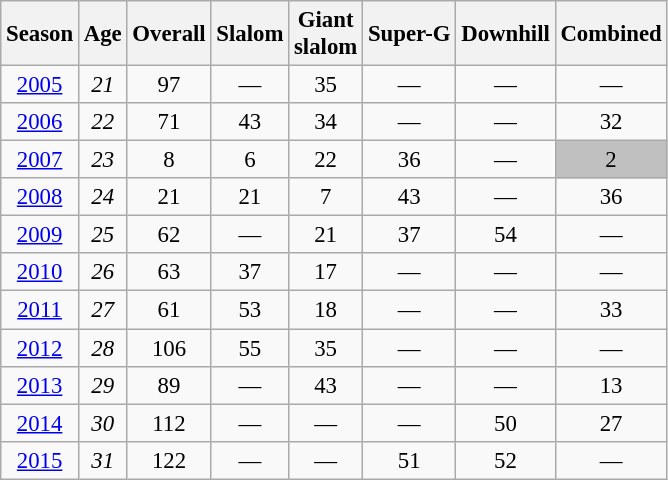<table class="wikitable" style="text-align:center; font-size:95%;">
<tr>
<th>Season</th>
<th>Age</th>
<th>Overall</th>
<th>Slalom</th>
<th>Giant<br>slalom</th>
<th>Super-G</th>
<th>Downhill</th>
<th>Combined</th>
</tr>
<tr>
<td><a href='#'>2005</a></td>
<td><em>21</em></td>
<td>97</td>
<td>—</td>
<td>35</td>
<td>—</td>
<td>—</td>
<td>—</td>
</tr>
<tr>
<td><a href='#'>2006</a></td>
<td><em>22</em></td>
<td>71</td>
<td>43</td>
<td>34</td>
<td>—</td>
<td>—</td>
<td>32</td>
</tr>
<tr>
<td><a href='#'>2007</a></td>
<td><em>23</em></td>
<td>8</td>
<td>6</td>
<td>22</td>
<td>36</td>
<td>—</td>
<td bgcolor="silver">2</td>
</tr>
<tr>
<td><a href='#'>2008</a></td>
<td><em>24</em></td>
<td>21</td>
<td>21</td>
<td>7</td>
<td>43</td>
<td>—</td>
<td>36</td>
</tr>
<tr>
<td><a href='#'>2009</a></td>
<td><em>25</em></td>
<td>62</td>
<td>—</td>
<td>21</td>
<td>37</td>
<td>54</td>
<td>—</td>
</tr>
<tr>
<td><a href='#'>2010</a></td>
<td><em>26</em></td>
<td>63</td>
<td>37</td>
<td>17</td>
<td>—</td>
<td>—</td>
<td>—</td>
</tr>
<tr>
<td><a href='#'>2011</a></td>
<td><em>27</em></td>
<td>61</td>
<td>53</td>
<td>18</td>
<td>—</td>
<td>—</td>
<td>33</td>
</tr>
<tr>
<td><a href='#'>2012</a></td>
<td><em>28</em></td>
<td>106</td>
<td>55</td>
<td>35</td>
<td>—</td>
<td>—</td>
<td>—</td>
</tr>
<tr>
<td><a href='#'>2013</a></td>
<td><em>29</em></td>
<td>89</td>
<td>—</td>
<td>43</td>
<td>—</td>
<td>—</td>
<td>13</td>
</tr>
<tr>
<td><a href='#'>2014</a></td>
<td><em>30</em></td>
<td>112</td>
<td>—</td>
<td>—</td>
<td>—</td>
<td>50</td>
<td>27</td>
</tr>
<tr>
<td><a href='#'>2015</a></td>
<td><em>31</em></td>
<td>122</td>
<td>—</td>
<td>—</td>
<td>51</td>
<td>52</td>
<td>—</td>
</tr>
</table>
